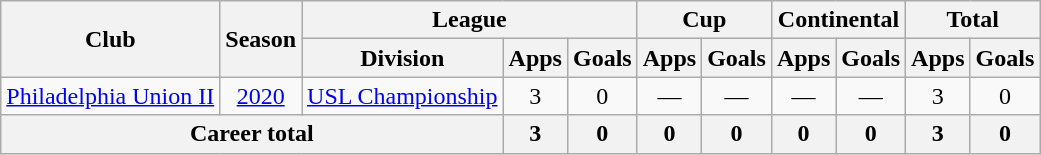<table class=wikitable style=text-align:center>
<tr>
<th rowspan=2>Club</th>
<th rowspan=2>Season</th>
<th colspan=3>League</th>
<th colspan=2>Cup</th>
<th colspan=2>Continental</th>
<th colspan=2>Total</th>
</tr>
<tr>
<th>Division</th>
<th>Apps</th>
<th>Goals</th>
<th>Apps</th>
<th>Goals</th>
<th>Apps</th>
<th>Goals</th>
<th>Apps</th>
<th>Goals</th>
</tr>
<tr>
<td rowspan=1><a href='#'>Philadelphia Union II</a></td>
<td><a href='#'>2020</a></td>
<td><a href='#'>USL Championship</a></td>
<td>3</td>
<td>0</td>
<td>—</td>
<td>—</td>
<td>—</td>
<td>—</td>
<td>3</td>
<td>0</td>
</tr>
<tr>
<th colspan=3>Career total</th>
<th>3</th>
<th>0</th>
<th>0</th>
<th>0</th>
<th>0</th>
<th>0</th>
<th>3</th>
<th>0</th>
</tr>
</table>
